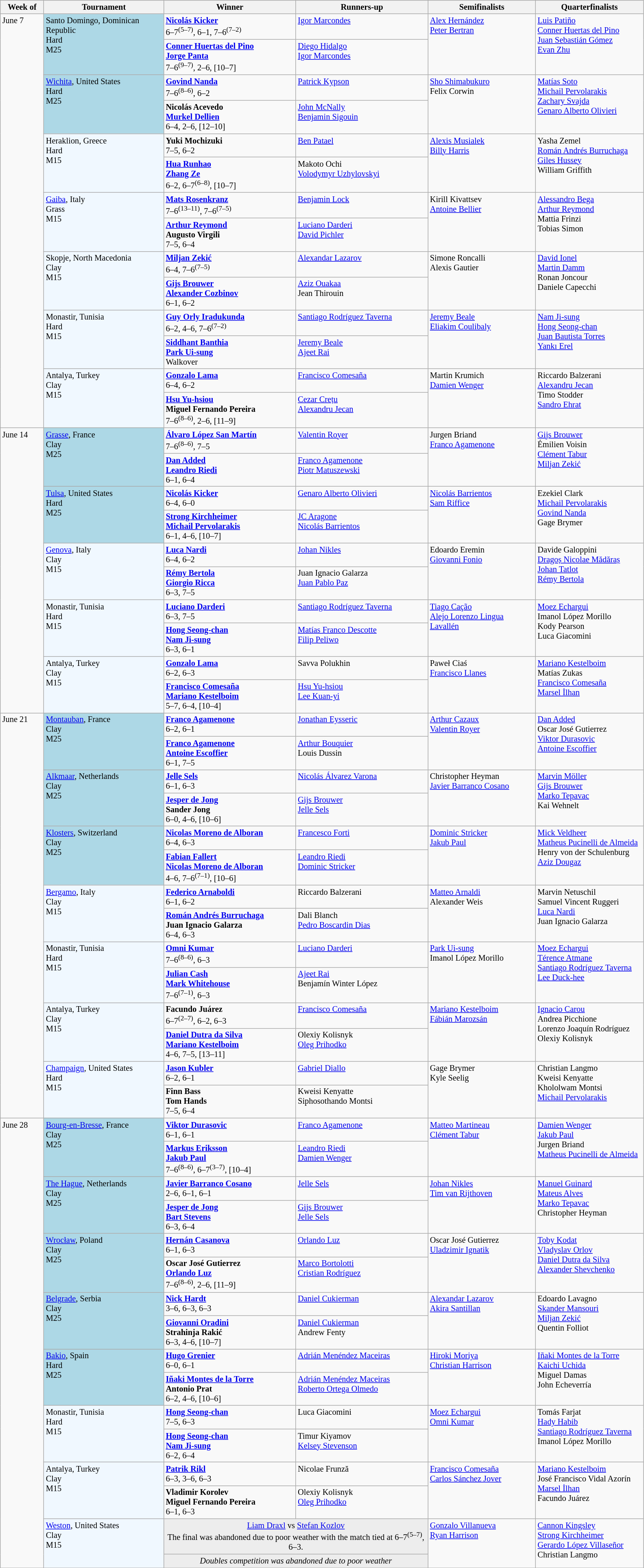<table class="wikitable" style="font-size:85%;">
<tr>
<th width="65">Week of</th>
<th style="width:190px;">Tournament</th>
<th style="width:210px;">Winner</th>
<th style="width:210px;">Runners-up</th>
<th style="width:170px;">Semifinalists</th>
<th style="width:170px;">Quarterfinalists</th>
</tr>
<tr style="vertical-align:top">
<td rowspan=14>June 7</td>
<td rowspan="2" style="background:lightblue;">Santo Domingo, Dominican Republic <br> Hard <br> M25 <br> </td>
<td><strong> <a href='#'>Nicolás Kicker</a></strong> <br> 6–7<sup>(5–7)</sup>, 6–1, 7–6<sup>(7–2)</sup></td>
<td> <a href='#'>Igor Marcondes</a></td>
<td rowspan=2> <a href='#'>Alex Hernández</a> <br>  <a href='#'>Peter Bertran</a></td>
<td rowspan=2> <a href='#'>Luis Patiño</a> <br>  <a href='#'>Conner Huertas del Pino</a> <br>  <a href='#'>Juan Sebastián Gómez</a> <br>  <a href='#'>Evan Zhu</a></td>
</tr>
<tr style="vertical-align:top">
<td><strong> <a href='#'>Conner Huertas del Pino</a> <br>   <a href='#'>Jorge Panta</a></strong> <br> 7–6<sup>(9–7)</sup>, 2–6, [10–7]</td>
<td> <a href='#'>Diego Hidalgo</a> <br>   <a href='#'>Igor Marcondes</a></td>
</tr>
<tr style="vertical-align:top">
<td rowspan="2" style="background:lightblue;"><a href='#'>Wichita</a>, United States <br> Hard <br> M25 <br> </td>
<td><strong> <a href='#'>Govind Nanda</a></strong> <br> 7–6<sup>(8–6)</sup>, 6–2</td>
<td> <a href='#'>Patrick Kypson</a></td>
<td rowspan=2> <a href='#'>Sho Shimabukuro</a> <br>  Felix Corwin</td>
<td rowspan=2> <a href='#'>Matías Soto</a> <br>  <a href='#'>Michail Pervolarakis</a> <br>  <a href='#'>Zachary Svajda</a> <br>  <a href='#'>Genaro Alberto Olivieri</a></td>
</tr>
<tr style="vertical-align:top">
<td><strong> Nicolás Acevedo <br>  <a href='#'>Murkel Dellien</a></strong> <br> 6–4, 2–6, [12–10]</td>
<td> <a href='#'>John McNally</a> <br>  <a href='#'>Benjamin Sigouin</a></td>
</tr>
<tr style="vertical-align:top">
<td rowspan="2" style="background:#f0f8ff;">Heraklion, Greece <br> Hard <br> M15 <br> </td>
<td><strong> Yuki Mochizuki</strong> <br>  7–5, 6–2</td>
<td> <a href='#'>Ben Patael</a></td>
<td rowspan=2> <a href='#'>Alexis Musialek</a> <br>  <a href='#'>Billy Harris</a></td>
<td rowspan=2> Yasha Zemel <br>  <a href='#'>Román Andrés Burruchaga</a> <br>  <a href='#'>Giles Hussey</a> <br>  William Griffith</td>
</tr>
<tr style="vertical-align:top">
<td><strong> <a href='#'>Hua Runhao</a> <br>  <a href='#'>Zhang Ze</a></strong> <br> 6–2, 6–7<sup>(6–8)</sup>, [10–7]</td>
<td> Makoto Ochi <br>  <a href='#'>Volodymyr Uzhylovskyi</a></td>
</tr>
<tr style="vertical-align:top">
<td rowspan="2" style="background:#f0f8ff;"><a href='#'>Gaiba</a>, Italy <br> Grass <br> M15 <br> </td>
<td><strong> <a href='#'>Mats Rosenkranz</a></strong> <br> 7–6<sup>(13–11)</sup>, 7–6<sup>(7–5)</sup></td>
<td> <a href='#'>Benjamin Lock</a></td>
<td rowspan=2> Kirill Kivattsev <br>  <a href='#'>Antoine Bellier</a></td>
<td rowspan=2> <a href='#'>Alessandro Bega</a> <br>  <a href='#'>Arthur Reymond</a> <br>  Mattia Frinzi <br>  Tobias Simon</td>
</tr>
<tr style="vertical-align:top">
<td><strong> <a href='#'>Arthur Reymond</a> <br>  Augusto Virgili</strong> <br> 7–5, 6–4</td>
<td> <a href='#'>Luciano Darderi</a> <br>  <a href='#'>David Pichler</a></td>
</tr>
<tr style="vertical-align:top">
<td rowspan="2" style="background:#f0f8ff;">Skopje, North Macedonia <br> Clay <br> M15 <br> </td>
<td><strong> <a href='#'>Miljan Zekić</a></strong> <br> 6–4, 7–6<sup>(7–5)</sup></td>
<td> <a href='#'>Alexandar Lazarov</a></td>
<td rowspan=2> Simone Roncalli <br>  Alexis Gautier</td>
<td rowspan=2> <a href='#'>David Ionel</a> <br>  <a href='#'>Martin Damm</a> <br>  Ronan Joncour <br>  Daniele Capecchi</td>
</tr>
<tr style="vertical-align:top">
<td><strong> <a href='#'>Gijs Brouwer</a> <br>  <a href='#'>Alexander Cozbinov</a></strong> <br> 6–1, 6–2</td>
<td> <a href='#'>Aziz Ouakaa</a> <br>  Jean Thirouin</td>
</tr>
<tr style="vertical-align:top">
<td rowspan="2" style="background:#f0f8ff;">Monastir, Tunisia <br> Hard <br> M15 <br> </td>
<td><strong> <a href='#'>Guy Orly Iradukunda</a></strong> <br> 6–2, 4–6, 7–6<sup>(7–2)</sup></td>
<td> <a href='#'>Santiago Rodríguez Taverna</a></td>
<td rowspan=2> <a href='#'>Jeremy Beale</a> <br>  <a href='#'>Eliakim Coulibaly</a></td>
<td rowspan=2> <a href='#'>Nam Ji-sung</a> <br>  <a href='#'>Hong Seong-chan</a> <br>  <a href='#'>Juan Bautista Torres</a> <br>  <a href='#'>Yankı Erel</a></td>
</tr>
<tr style="vertical-align:top">
<td><strong> <a href='#'>Siddhant Banthia</a> <br>  <a href='#'>Park Ui-sung</a></strong> <br> Walkover</td>
<td> <a href='#'>Jeremy Beale</a> <br>  <a href='#'>Ajeet Rai</a></td>
</tr>
<tr style="vertical-align:top">
<td rowspan="2" style="background:#f0f8ff;">Antalya, Turkey <br> Clay <br> M15 <br> </td>
<td><strong> <a href='#'>Gonzalo Lama</a></strong> <br> 6–4, 6–2</td>
<td> <a href='#'>Francisco Comesaña</a></td>
<td rowspan=2> Martin Krumich <br>  <a href='#'>Damien Wenger</a></td>
<td rowspan=2> Riccardo Balzerani <br>  <a href='#'>Alexandru Jecan</a> <br>  Timo Stodder <br>  <a href='#'>Sandro Ehrat</a></td>
</tr>
<tr style="vertical-align:top">
<td><strong> <a href='#'>Hsu Yu-hsiou</a> <br>  Miguel Fernando Pereira</strong> <br> 7–6<sup>(8–6)</sup>, 2–6, [11–9]</td>
<td> <a href='#'>Cezar Crețu</a> <br>  <a href='#'>Alexandru Jecan</a></td>
</tr>
<tr style="vertical-align:top">
<td rowspan=10>June 14</td>
<td rowspan="2" style="background:lightblue;"><a href='#'>Grasse</a>, France <br> Clay <br> M25 <br> </td>
<td><strong> <a href='#'>Álvaro López San Martín</a></strong> <br> 7–6<sup>(8–6)</sup>, 7–5</td>
<td> <a href='#'>Valentin Royer</a></td>
<td rowspan=2> Jurgen Briand <br>  <a href='#'>Franco Agamenone</a></td>
<td rowspan=2> <a href='#'>Gijs Brouwer</a> <br>  Émilien Voisin <br>  <a href='#'>Clément Tabur</a> <br>  <a href='#'>Miljan Zekić</a></td>
</tr>
<tr style="vertical-align:top">
<td><strong> <a href='#'>Dan Added</a> <br>  <a href='#'>Leandro Riedi</a></strong> <br> 6–1, 6–4</td>
<td> <a href='#'>Franco Agamenone</a> <br>  <a href='#'>Piotr Matuszewski</a></td>
</tr>
<tr style="vertical-align:top">
<td rowspan="2" style="background:lightblue;"><a href='#'>Tulsa</a>, United States <br> Hard <br> M25 <br> </td>
<td><strong> <a href='#'>Nicolás Kicker</a></strong> <br> 6–4, 6–0</td>
<td> <a href='#'>Genaro Alberto Olivieri</a></td>
<td rowspan=2> <a href='#'>Nicolás Barrientos</a> <br>  <a href='#'>Sam Riffice</a></td>
<td rowspan=2> Ezekiel Clark <br>  <a href='#'>Michail Pervolarakis</a> <br>  <a href='#'>Govind Nanda</a> <br>  Gage Brymer</td>
</tr>
<tr style="vertical-align:top">
<td><strong> <a href='#'>Strong Kirchheimer</a> <br>  <a href='#'>Michail Pervolarakis</a></strong> <br> 6–1, 4–6, [10–7]</td>
<td> <a href='#'>JC Aragone</a> <br>  <a href='#'>Nicolás Barrientos</a></td>
</tr>
<tr style="vertical-align:top">
<td rowspan="2" style="background:#f0f8ff;"><a href='#'>Genova</a>, Italy <br> Clay <br> M15 <br> </td>
<td><strong> <a href='#'>Luca Nardi</a></strong> <br> 6–4, 6–2</td>
<td> <a href='#'>Johan Nikles</a></td>
<td rowspan=2> Edoardo Eremin <br>  <a href='#'>Giovanni Fonio</a></td>
<td rowspan=2> Davide Galoppini <br>  <a href='#'>Dragoș Nicolae Mădăraș</a> <br>  <a href='#'>Johan Tatlot</a> <br>  <a href='#'>Rémy Bertola</a></td>
</tr>
<tr style="vertical-align:top">
<td><strong> <a href='#'>Rémy Bertola</a> <br>  <a href='#'>Giorgio Ricca</a></strong> <br> 6–3, 7–5</td>
<td> Juan Ignacio Galarza <br>  <a href='#'>Juan Pablo Paz</a></td>
</tr>
<tr style="vertical-align:top">
<td rowspan="2" style="background:#f0f8ff;">Monastir, Tunisia <br> Hard <br> M15 <br> </td>
<td><strong> <a href='#'>Luciano Darderi</a></strong> <br> 6–3, 7–5</td>
<td> <a href='#'>Santiago Rodríguez Taverna</a></td>
<td rowspan=2> <a href='#'>Tiago Cação</a> <br>  <a href='#'>Alejo Lorenzo Lingua Lavallén</a></td>
<td rowspan=2> <a href='#'>Moez Echargui</a> <br>  Imanol López Morillo <br>  Kody Pearson <br>  Luca Giacomini</td>
</tr>
<tr style="vertical-align:top">
<td><strong> <a href='#'>Hong Seong-chan</a> <br>  <a href='#'>Nam Ji-sung</a></strong> <br> 6–3, 6–1</td>
<td> <a href='#'>Matías Franco Descotte</a> <br>  <a href='#'>Filip Peliwo</a></td>
</tr>
<tr style="vertical-align:top">
<td rowspan="2" style="background:#f0f8ff;">Antalya, Turkey <br> Clay <br> M15 <br> </td>
<td><strong> <a href='#'>Gonzalo Lama</a></strong> <br> 6–2, 6–3</td>
<td> Savva Polukhin</td>
<td rowspan=2> Paweł Ciaś <br>  <a href='#'>Francisco Llanes</a></td>
<td rowspan=2> <a href='#'>Mariano Kestelboim</a> <br>  Matías Zukas <br>  <a href='#'>Francisco Comesaña</a> <br>  <a href='#'>Marsel İlhan</a></td>
</tr>
<tr style="vertical-align:top">
<td><strong> <a href='#'>Francisco Comesaña</a> <br>  <a href='#'>Mariano Kestelboim</a></strong> <br> 5–7, 6–4, [10–4]</td>
<td> <a href='#'>Hsu Yu-hsiou</a> <br>  <a href='#'>Lee Kuan-yi</a></td>
</tr>
<tr style="vertical-align:top">
<td rowspan=14>June 21</td>
<td rowspan="2" style="background:lightblue;"><a href='#'>Montauban</a>, France <br> Clay <br> M25 <br> </td>
<td><strong> <a href='#'>Franco Agamenone</a></strong> <br> 6–2, 6–1</td>
<td> <a href='#'>Jonathan Eysseric</a></td>
<td rowspan=2> <a href='#'>Arthur Cazaux</a> <br>  <a href='#'>Valentin Royer</a></td>
<td rowspan=2> <a href='#'>Dan Added</a> <br>  Oscar José Gutierrez <br>  <a href='#'>Viktor Durasovic</a> <br>  <a href='#'>Antoine Escoffier</a></td>
</tr>
<tr style="vertical-align:top">
<td><strong> <a href='#'>Franco Agamenone</a> <br>  <a href='#'>Antoine Escoffier</a></strong> <br> 6–1, 7–5</td>
<td> <a href='#'>Arthur Bouquier</a> <br>  Louis Dussin</td>
</tr>
<tr style="vertical-align:top">
<td rowspan="2" style="background:lightblue;"><a href='#'>Alkmaar</a>, Netherlands <br> Clay <br> M25 <br> </td>
<td><strong> <a href='#'>Jelle Sels</a></strong> <br> 6–1, 6–3</td>
<td> <a href='#'>Nicolás Álvarez Varona</a></td>
<td rowspan=2> Christopher Heyman <br>  <a href='#'>Javier Barranco Cosano</a></td>
<td rowspan=2> <a href='#'>Marvin Möller</a> <br>  <a href='#'>Gijs Brouwer</a> <br>  <a href='#'>Marko Tepavac</a> <br>  Kai Wehnelt</td>
</tr>
<tr style="vertical-align:top">
<td><strong> <a href='#'>Jesper de Jong</a> <br>  Sander Jong</strong> <br> 6–0, 4–6, [10–6]</td>
<td> <a href='#'>Gijs Brouwer</a> <br>  <a href='#'>Jelle Sels</a></td>
</tr>
<tr style="vertical-align:top">
<td rowspan="2" style="background:lightblue;"><a href='#'>Klosters</a>, Switzerland <br> Clay <br> M25 <br> </td>
<td><strong> <a href='#'>Nicolas Moreno de Alboran</a></strong> <br> 6–4, 6–3</td>
<td> <a href='#'>Francesco Forti</a></td>
<td rowspan=2> <a href='#'>Dominic Stricker</a> <br>  <a href='#'>Jakub Paul</a></td>
<td rowspan=2> <a href='#'>Mick Veldheer</a> <br>  <a href='#'>Matheus Pucinelli de Almeida</a> <br>  Henry von der Schulenburg <br>  <a href='#'>Aziz Dougaz</a></td>
</tr>
<tr style="vertical-align:top">
<td><strong> <a href='#'>Fabian Fallert</a> <br>  <a href='#'>Nicolas Moreno de Alboran</a></strong> <br> 4–6, 7–6<sup>(7–1)</sup>, [10–6]</td>
<td> <a href='#'>Leandro Riedi</a> <br>  <a href='#'>Dominic Stricker</a></td>
</tr>
<tr style="vertical-align:top">
<td rowspan="2" style="background:#f0f8ff;"><a href='#'>Bergamo</a>, Italy <br> Clay <br> M15 <br> </td>
<td><strong> <a href='#'>Federico Arnaboldi</a></strong> <br> 6–1, 6–2</td>
<td> Riccardo Balzerani</td>
<td rowspan=2> <a href='#'>Matteo Arnaldi</a> <br>  Alexander Weis</td>
<td rowspan=2> Marvin Netuschil <br>  Samuel Vincent Ruggeri <br>  <a href='#'>Luca Nardi</a> <br>  Juan Ignacio Galarza</td>
</tr>
<tr style="vertical-align:top">
<td><strong> <a href='#'>Román Andrés Burruchaga</a> <br>  Juan Ignacio Galarza</strong> <br> 6–4, 6–3</td>
<td> Dali Blanch <br>  <a href='#'>Pedro Boscardin Dias</a></td>
</tr>
<tr style="vertical-align:top">
<td rowspan="2" style="background:#f0f8ff;">Monastir, Tunisia <br> Hard <br> M15 <br> </td>
<td><strong> <a href='#'>Omni Kumar</a></strong> <br> 7–6<sup>(8–6)</sup>, 6–3</td>
<td> <a href='#'>Luciano Darderi</a></td>
<td rowspan=2> <a href='#'>Park Ui-sung</a> <br>  Imanol López Morillo</td>
<td rowspan=2> <a href='#'>Moez Echargui</a> <br>  <a href='#'>Térence Atmane</a> <br>  <a href='#'>Santiago Rodríguez Taverna</a> <br>  <a href='#'>Lee Duck-hee</a></td>
</tr>
<tr style="vertical-align:top">
<td><strong> <a href='#'>Julian Cash</a> <br>  <a href='#'>Mark Whitehouse</a></strong> <br> 7–6<sup>(7–1)</sup>, 6–3</td>
<td> <a href='#'>Ajeet Rai</a> <br>  Benjamín Winter López</td>
</tr>
<tr style="vertical-align:top">
<td rowspan="2" style="background:#f0f8ff;">Antalya, Turkey <br> Clay <br> M15 <br> </td>
<td><strong> Facundo Juárez</strong> <br> 6–7<sup>(2–7)</sup>, 6–2, 6–3</td>
<td> <a href='#'>Francisco Comesaña</a></td>
<td rowspan=2> <a href='#'>Mariano Kestelboim</a> <br>  <a href='#'>Fábián Marozsán</a></td>
<td rowspan=2> <a href='#'>Ignacio Carou</a> <br>  Andrea Picchione <br>  Lorenzo Joaquín Rodríguez <br>  Olexiy Kolisnyk</td>
</tr>
<tr style="vertical-align:top">
<td><strong> <a href='#'>Daniel Dutra da Silva</a> <br>  <a href='#'>Mariano Kestelboim</a></strong> <br> 4–6, 7–5, [13–11]</td>
<td> Olexiy Kolisnyk <br>  <a href='#'>Oleg Prihodko</a></td>
</tr>
<tr style="vertical-align:top">
<td rowspan="2" style="background:#f0f8ff;"><a href='#'>Champaign</a>, United States <br> Hard <br> M15 <br> </td>
<td><strong> <a href='#'>Jason Kubler</a></strong> <br> 6–2, 6–1</td>
<td> <a href='#'>Gabriel Diallo</a></td>
<td rowspan=2> Gage Brymer <br>  Kyle Seelig</td>
<td rowspan=2> Christian Langmo <br>  Kweisi Kenyatte <br>  Khololwam Montsi <br>  <a href='#'>Michail Pervolarakis</a></td>
</tr>
<tr style="vertical-align:top">
<td><strong> Finn Bass <br>  Tom Hands</strong> <br> 7–5, 6–4</td>
<td> Kweisi Kenyatte <br>  Siphosothando Montsi</td>
</tr>
<tr style="vertical-align:top">
<td rowspan=16>June 28</td>
<td rowspan="2" style="background:lightblue;"><a href='#'>Bourg-en-Bresse</a>, France <br> Clay <br> M25 <br> </td>
<td><strong> <a href='#'>Viktor Durasovic</a></strong> <br> 6–1, 6–1</td>
<td> <a href='#'>Franco Agamenone</a></td>
<td rowspan=2> <a href='#'>Matteo Martineau</a> <br>  <a href='#'>Clément Tabur</a></td>
<td rowspan=2> <a href='#'>Damien Wenger</a> <br>  <a href='#'>Jakub Paul</a> <br>  Jurgen Briand <br>  <a href='#'>Matheus Pucinelli de Almeida</a></td>
</tr>
<tr style="vertical-align:top">
<td><strong> <a href='#'>Markus Eriksson</a> <br>  <a href='#'>Jakub Paul</a></strong> <br> 7–6<sup>(8–6)</sup>, 6–7<sup>(3–7)</sup>, [10–4]</td>
<td> <a href='#'>Leandro Riedi</a> <br>  <a href='#'>Damien Wenger</a></td>
</tr>
<tr style="vertical-align:top">
<td rowspan="2" style="background:lightblue;"><a href='#'>The Hague</a>, Netherlands <br> Clay <br> M25 <br> </td>
<td><strong> <a href='#'>Javier Barranco Cosano</a></strong> <br> 2–6, 6–1, 6–1</td>
<td> <a href='#'>Jelle Sels</a></td>
<td rowspan=2> <a href='#'>Johan Nikles</a> <br>  <a href='#'>Tim van Rijthoven</a></td>
<td rowspan=2> <a href='#'>Manuel Guinard</a> <br>  <a href='#'>Mateus Alves</a> <br>  <a href='#'>Marko Tepavac</a> <br>  Christopher Heyman</td>
</tr>
<tr style="vertical-align:top">
<td><strong> <a href='#'>Jesper de Jong</a> <br>  <a href='#'>Bart Stevens</a></strong> <br> 6–3, 6–4</td>
<td> <a href='#'>Gijs Brouwer</a> <br>  <a href='#'>Jelle Sels</a></td>
</tr>
<tr style="vertical-align:top">
<td rowspan="2" style="background:lightblue;"><a href='#'>Wrocław</a>, Poland <br> Clay <br> M25 <br> </td>
<td><strong> <a href='#'>Hernán Casanova</a></strong> <br> 6–1, 6–3</td>
<td> <a href='#'>Orlando Luz</a></td>
<td rowspan=2> Oscar José Gutierrez <br>  <a href='#'>Uladzimir Ignatik</a></td>
<td rowspan=2> <a href='#'>Toby Kodat</a> <br>  <a href='#'>Vladyslav Orlov</a> <br>  <a href='#'>Daniel Dutra da Silva</a> <br>  <a href='#'>Alexander Shevchenko</a></td>
</tr>
<tr style="vertical-align:top">
<td><strong> Oscar José Gutierrez <br>  <a href='#'>Orlando Luz</a></strong> <br> 7–6<sup>(8–6)</sup>, 2–6, [11–9]</td>
<td> <a href='#'>Marco Bortolotti</a> <br>  <a href='#'>Cristian Rodríguez</a></td>
</tr>
<tr style="vertical-align:top">
<td rowspan="2" style="background:lightblue;"><a href='#'>Belgrade</a>, Serbia <br> Clay <br> M25 <br> </td>
<td><strong> <a href='#'>Nick Hardt</a></strong> <br> 3–6, 6–3, 6–3</td>
<td> <a href='#'>Daniel Cukierman</a></td>
<td rowspan=2> <a href='#'>Alexandar Lazarov</a> <br>  <a href='#'>Akira Santillan</a></td>
<td rowspan=2> Edoardo Lavagno <br>  <a href='#'>Skander Mansouri</a> <br>  <a href='#'>Miljan Zekić</a> <br>  Quentin Folliot</td>
</tr>
<tr style="vertical-align:top">
<td><strong> <a href='#'>Giovanni Oradini</a> <br>  Strahinja Rakić</strong> <br> 6–3, 4–6, [10–7]</td>
<td> <a href='#'>Daniel Cukierman</a> <br>  Andrew Fenty</td>
</tr>
<tr style="vertical-align:top">
<td rowspan="2" style="background:lightblue;"><a href='#'>Bakio</a>, Spain <br> Hard <br> M25 <br> </td>
<td><strong> <a href='#'>Hugo Grenier</a></strong> <br> 6–0, 6–1</td>
<td> <a href='#'>Adrián Menéndez Maceiras</a></td>
<td rowspan=2> <a href='#'>Hiroki Moriya</a> <br>  <a href='#'>Christian Harrison</a></td>
<td rowspan=2> <a href='#'>Iñaki Montes de la Torre</a> <br>  <a href='#'>Kaichi Uchida</a> <br>  Miguel Damas <br>  John Echeverría</td>
</tr>
<tr style="vertical-align:top">
<td><strong> <a href='#'>Iñaki Montes de la Torre</a> <br>  Antonio Prat</strong> <br> 6–2, 4–6, [10–6]</td>
<td> <a href='#'>Adrián Menéndez Maceiras</a> <br>  <a href='#'>Roberto Ortega Olmedo</a></td>
</tr>
<tr style="vertical-align:top">
<td rowspan="2" style="background:#f0f8ff;">Monastir, Tunisia <br> Hard <br> M15 <br> </td>
<td><strong> <a href='#'>Hong Seong-chan</a></strong> <br> 7–5, 6–3</td>
<td> Luca Giacomini</td>
<td rowspan=2> <a href='#'>Moez Echargui</a> <br>  <a href='#'>Omni Kumar</a></td>
<td rowspan=2> Tomás Farjat <br>  <a href='#'>Hady Habib</a> <br>  <a href='#'>Santiago Rodríguez Taverna</a> <br>  Imanol López Morillo</td>
</tr>
<tr style="vertical-align:top">
<td><strong> <a href='#'>Hong Seong-chan</a> <br>  <a href='#'>Nam Ji-sung</a></strong> <br> 6–2, 6–4</td>
<td> Timur Kiyamov <br>  <a href='#'>Kelsey Stevenson</a></td>
</tr>
<tr style="vertical-align:top">
<td rowspan="2" style="background:#f0f8ff;">Antalya, Turkey <br> Clay <br> M15 <br> </td>
<td><strong> <a href='#'>Patrik Rikl</a></strong> <br> 6–3, 3–6, 6–3</td>
<td> Nicolae Frunză</td>
<td rowspan=2> <a href='#'>Francisco Comesaña</a> <br>  <a href='#'>Carlos Sánchez Jover</a></td>
<td rowspan=2> <a href='#'>Mariano Kestelboim</a> <br>  José Francisco Vidal Azorín <br>  <a href='#'>Marsel İlhan</a> <br>  Facundo Juárez</td>
</tr>
<tr style="vertical-align:top">
<td><strong> Vladimir Korolev <br>  Miguel Fernando Pereira</strong> <br> 6–1, 6–3</td>
<td> Olexiy Kolisnyk <br>  <a href='#'>Oleg Prihodko</a></td>
</tr>
<tr style="vertical-align:top">
<td rowspan="2" style="background:#f0f8ff;"><a href='#'>Weston</a>, United States <br> Clay <br> M15 <br> </td>
<td colspan=2 rowspan=1 style="text-align:center; background:#ededed;"> <a href='#'>Liam Draxl</a> vs  <a href='#'>Stefan Kozlov</a> <br> The final was abandoned due to poor weather with the match tied at 6–7<sup>(5–7)</sup>, 6–3.</td>
<td rowspan=2> <a href='#'>Gonzalo Villanueva</a> <br>  <a href='#'>Ryan Harrison</a></td>
<td rowspan=2> <a href='#'>Cannon Kingsley</a> <br>  <a href='#'>Strong Kirchheimer</a> <br>  <a href='#'>Gerardo López Villaseñor</a> <br>  Christian Langmo</td>
</tr>
<tr style="vertical-align:top">
<td colspan=2 style="text-align:center; background:#ededed;"><em>Doubles competition was abandoned due to poor weather</em></td>
</tr>
<tr style="vertical-align:top">
</tr>
</table>
